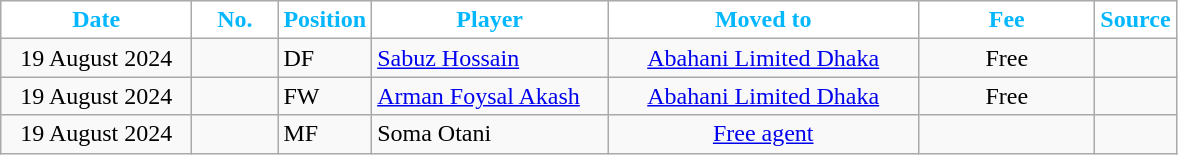<table class="wikitable" style="text-align:center; ">
<tr>
<th style="background:#FFFFFF; color:#03b7ff; width:120px;">Date</th>
<th style="background:#FFFFFF; color:#03b7ff; width:50px;">No.</th>
<th style="background:#FFFFFF; color:#03b7ff; width:50px;">Position</th>
<th style="background:#FFFFFF; color:#03b7ff; width:150px;">Player</th>
<th style="background:#FFFFFF; color:#03b7ff; width:200px;">Moved to</th>
<th style="background:#FFFFFF; color:#03b7ff; width:110px;">Fee</th>
<th style="background:#FFFFFF; color:#03b7ff; width:25px;">Source</th>
</tr>
<tr>
<td align="center">19 August 2024</td>
<td align="center"></td>
<td align="left">DF</td>
<td align="left"><a href='#'>Sabuz Hossain</a></td>
<td align="center"><a href='#'>Abahani Limited Dhaka</a></td>
<td>Free</td>
<td></td>
</tr>
<tr>
<td>19 August 2024</td>
<td></td>
<td align="left">FW</td>
<td align="left"><a href='#'>Arman Foysal Akash</a></td>
<td><a href='#'>Abahani Limited Dhaka</a></td>
<td>Free</td>
<td></td>
</tr>
<tr>
<td>19 August 2024</td>
<td></td>
<td align="left">MF</td>
<td align="left"> Soma Otani</td>
<td><a href='#'>Free agent</a></td>
<td></td>
<td></td>
</tr>
</table>
